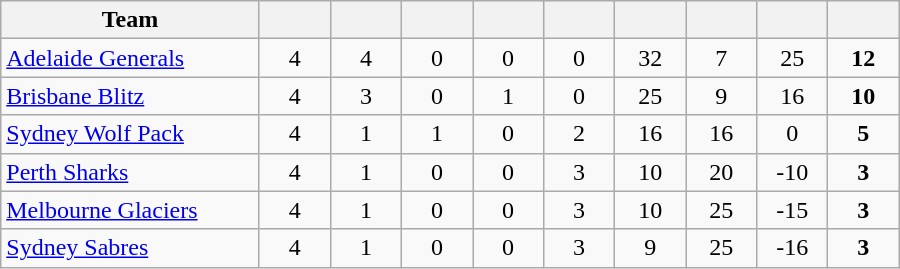<table class="wikitable" style="text-align:center;">
<tr>
<th width=165>Team</th>
<th width=40></th>
<th width=40></th>
<th width=40></th>
<th width=40></th>
<th width=40></th>
<th width=40></th>
<th width=40></th>
<th width=40></th>
<th width=40></th>
</tr>
<tr>
<td style="text-align:left;"><a href='#'>Adelaide Generals</a></td>
<td>4</td>
<td>4</td>
<td>0</td>
<td>0</td>
<td>0</td>
<td>32</td>
<td>7</td>
<td>25</td>
<td><strong>12</strong></td>
</tr>
<tr>
<td style="text-align:left;"><a href='#'>Brisbane Blitz</a></td>
<td>4</td>
<td>3</td>
<td>0</td>
<td>1</td>
<td>0</td>
<td>25</td>
<td>9</td>
<td>16</td>
<td><strong>10</strong></td>
</tr>
<tr>
<td style="text-align:left;"><a href='#'>Sydney Wolf Pack</a></td>
<td>4</td>
<td>1</td>
<td>1</td>
<td>0</td>
<td>2</td>
<td>16</td>
<td>16</td>
<td>0</td>
<td><strong>5</strong></td>
</tr>
<tr>
<td style="text-align:left;"><a href='#'>Perth Sharks</a></td>
<td>4</td>
<td>1</td>
<td>0</td>
<td>0</td>
<td>3</td>
<td>10</td>
<td>20</td>
<td>-10</td>
<td><strong>3</strong></td>
</tr>
<tr>
<td style="text-align:left;"><a href='#'>Melbourne Glaciers</a></td>
<td>4</td>
<td>1</td>
<td>0</td>
<td>0</td>
<td>3</td>
<td>10</td>
<td>25</td>
<td>-15</td>
<td><strong>3</strong></td>
</tr>
<tr>
<td style="text-align:left;"><a href='#'>Sydney Sabres</a></td>
<td>4</td>
<td>1</td>
<td>0</td>
<td>0</td>
<td>3</td>
<td>9</td>
<td>25</td>
<td>-16</td>
<td><strong>3</strong></td>
</tr>
</table>
